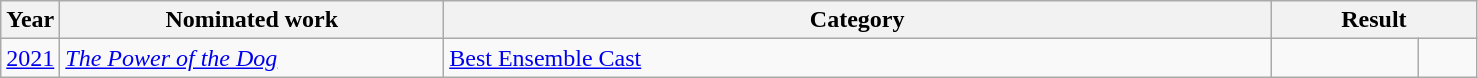<table class=wikitable>
<tr>
<th width=4%>Year</th>
<th width=26%>Nominated work</th>
<th width=56%>Category</th>
<th width=14% colspan=2>Result</th>
</tr>
<tr>
<td><a href='#'>2021</a></td>
<td><em><a href='#'>The Power of the Dog</a></em></td>
<td><a href='#'>Best Ensemble Cast</a></td>
<td></td>
<td width=4% align=center></td>
</tr>
</table>
